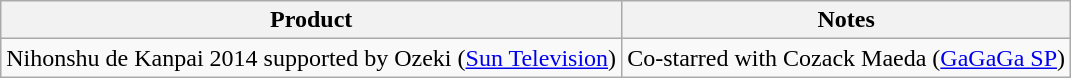<table class="wikitable">
<tr>
<th>Product</th>
<th>Notes</th>
</tr>
<tr>
<td>Nihonshu de Kanpai 2014 supported by Ozeki (<a href='#'>Sun Television</a>)</td>
<td>Co-starred with Cozack Maeda (<a href='#'>GaGaGa SP</a>)</td>
</tr>
</table>
